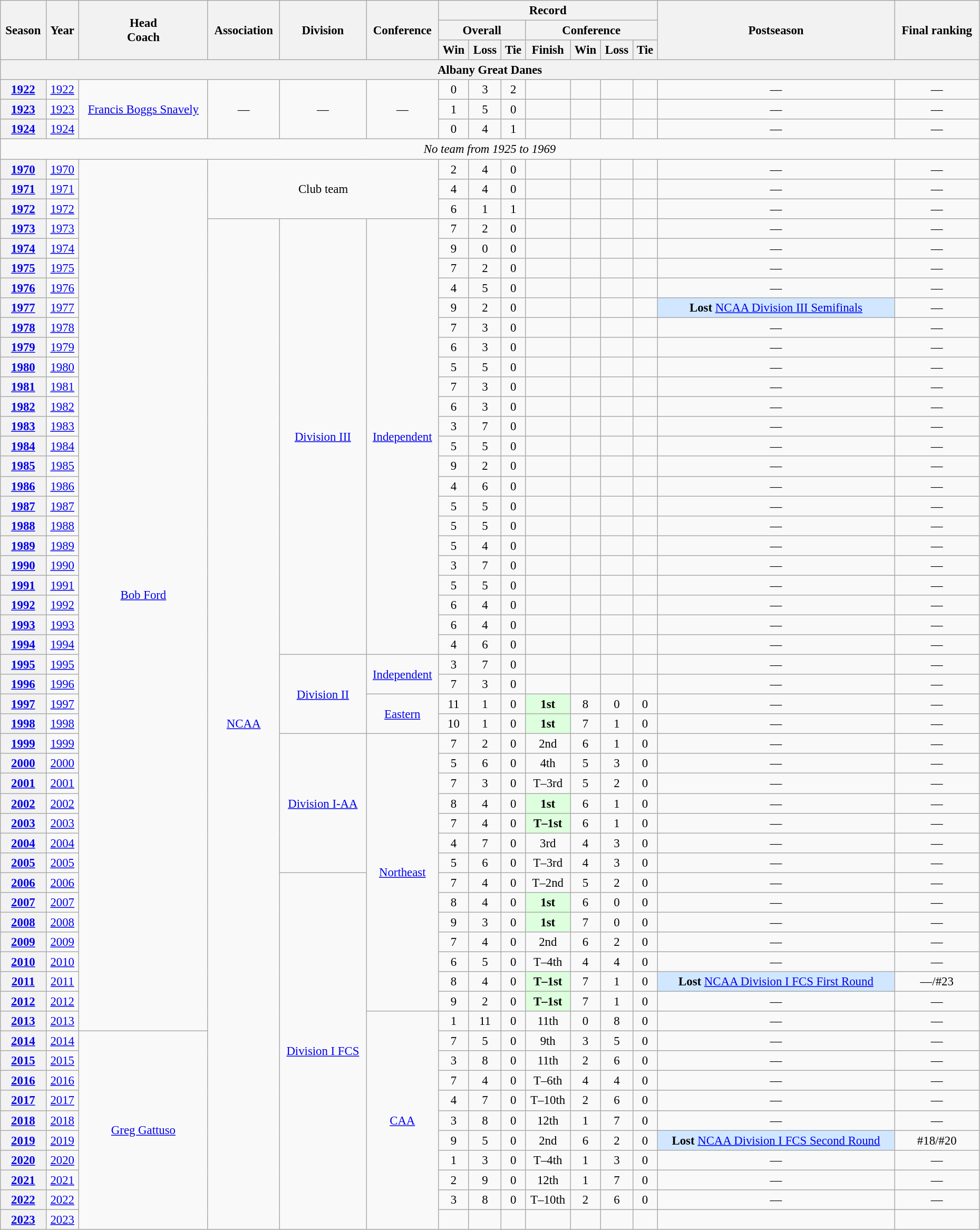<table class="wikitable" style="font-size: 95%; width:98%;text-align:center;">
<tr>
<th rowspan="3">Season</th>
<th rowspan="3">Year</th>
<th rowspan="3">Head<br>Coach</th>
<th rowspan="3">Association</th>
<th rowspan="3">Division</th>
<th rowspan="3">Conference</th>
<th colspan="7">Record</th>
<th rowspan="3">Postseason</th>
<th rowspan="3">Final ranking</th>
</tr>
<tr>
<th colspan="3">Overall</th>
<th colspan="4">Conference</th>
</tr>
<tr>
<th>Win</th>
<th>Loss</th>
<th>Tie</th>
<th>Finish</th>
<th>Win</th>
<th>Loss</th>
<th>Tie</th>
</tr>
<tr>
<th colspan=15 style=>Albany Great Danes</th>
</tr>
<tr>
<th><a href='#'>1922</a></th>
<td><a href='#'>1922</a></td>
<td rowspan=3><a href='#'>Francis Boggs Snavely</a></td>
<td rowspan=3>—</td>
<td rowspan=3>—</td>
<td rowspan=3>—</td>
<td>0</td>
<td>3</td>
<td>2</td>
<td></td>
<td></td>
<td></td>
<td></td>
<td>—</td>
<td>—</td>
</tr>
<tr>
<th><a href='#'>1923</a></th>
<td><a href='#'>1923</a></td>
<td>1</td>
<td>5</td>
<td>0</td>
<td></td>
<td></td>
<td></td>
<td></td>
<td>—</td>
<td>—</td>
</tr>
<tr>
<th><a href='#'>1924</a></th>
<td><a href='#'>1924</a></td>
<td>0</td>
<td>4</td>
<td>1</td>
<td></td>
<td></td>
<td></td>
<td></td>
<td>—</td>
<td>—</td>
</tr>
<tr>
<td colspan=15 style=><em>No team from 1925 to 1969</em></td>
</tr>
<tr>
<th><a href='#'>1970</a></th>
<td><a href='#'>1970</a></td>
<td rowspan=44><a href='#'>Bob Ford</a></td>
<td colspan=3; rowspan=3>Club team</td>
<td>2</td>
<td>4</td>
<td>0</td>
<td></td>
<td></td>
<td></td>
<td></td>
<td>—</td>
<td>—</td>
</tr>
<tr>
<th><a href='#'>1971</a></th>
<td><a href='#'>1971</a></td>
<td>4</td>
<td>4</td>
<td>0</td>
<td></td>
<td></td>
<td></td>
<td></td>
<td>—</td>
<td>—</td>
</tr>
<tr>
<th><a href='#'>1972</a></th>
<td><a href='#'>1972</a></td>
<td>6</td>
<td>1</td>
<td>1</td>
<td></td>
<td></td>
<td></td>
<td></td>
<td>—</td>
<td>—</td>
</tr>
<tr>
<th><a href='#'>1973</a></th>
<td><a href='#'>1973</a></td>
<td rowspan=51><a href='#'>NCAA</a></td>
<td rowspan=22><a href='#'>Division III</a></td>
<td rowspan=22><a href='#'>Independent</a></td>
<td>7</td>
<td>2</td>
<td>0</td>
<td></td>
<td></td>
<td></td>
<td></td>
<td>—</td>
<td>—</td>
</tr>
<tr>
<th><a href='#'>1974</a></th>
<td><a href='#'>1974</a></td>
<td>9</td>
<td>0</td>
<td>0</td>
<td></td>
<td></td>
<td></td>
<td></td>
<td>—</td>
<td>—</td>
</tr>
<tr>
<th><a href='#'>1975</a></th>
<td><a href='#'>1975</a></td>
<td>7</td>
<td>2</td>
<td>0</td>
<td></td>
<td></td>
<td></td>
<td></td>
<td>—</td>
<td>—</td>
</tr>
<tr>
<th><a href='#'>1976</a></th>
<td><a href='#'>1976</a></td>
<td>4</td>
<td>5</td>
<td>0</td>
<td></td>
<td></td>
<td></td>
<td></td>
<td>—</td>
<td>—</td>
</tr>
<tr>
<th><a href='#'>1977</a></th>
<td><a href='#'>1977</a></td>
<td>9</td>
<td>2</td>
<td>0</td>
<td></td>
<td></td>
<td></td>
<td></td>
<td bgcolor="#d0e7ff"><strong>Lost</strong> <a href='#'>NCAA Division III Semifinals</a></td>
<td>—</td>
</tr>
<tr>
<th><a href='#'>1978</a></th>
<td><a href='#'>1978</a></td>
<td>7</td>
<td>3</td>
<td>0</td>
<td></td>
<td></td>
<td></td>
<td></td>
<td>—</td>
<td>—</td>
</tr>
<tr>
<th><a href='#'>1979</a></th>
<td><a href='#'>1979</a></td>
<td>6</td>
<td>3</td>
<td>0</td>
<td></td>
<td></td>
<td></td>
<td></td>
<td>—</td>
<td>—</td>
</tr>
<tr>
<th><a href='#'>1980</a></th>
<td><a href='#'>1980</a></td>
<td>5</td>
<td>5</td>
<td>0</td>
<td></td>
<td></td>
<td></td>
<td></td>
<td>—</td>
<td>—</td>
</tr>
<tr>
<th><a href='#'>1981</a></th>
<td><a href='#'>1981</a></td>
<td>7</td>
<td>3</td>
<td>0</td>
<td></td>
<td></td>
<td></td>
<td></td>
<td>—</td>
<td>—</td>
</tr>
<tr>
<th><a href='#'>1982</a></th>
<td><a href='#'>1982</a></td>
<td>6</td>
<td>3</td>
<td>0</td>
<td></td>
<td></td>
<td></td>
<td></td>
<td>—</td>
<td>—</td>
</tr>
<tr>
<th><a href='#'>1983</a></th>
<td><a href='#'>1983</a></td>
<td>3</td>
<td>7</td>
<td>0</td>
<td></td>
<td></td>
<td></td>
<td></td>
<td>—</td>
<td>—</td>
</tr>
<tr>
<th><a href='#'>1984</a></th>
<td><a href='#'>1984</a></td>
<td>5</td>
<td>5</td>
<td>0</td>
<td></td>
<td></td>
<td></td>
<td></td>
<td>—</td>
<td>—</td>
</tr>
<tr>
<th><a href='#'>1985</a></th>
<td><a href='#'>1985</a></td>
<td>9</td>
<td>2</td>
<td>0</td>
<td></td>
<td></td>
<td></td>
<td></td>
<td>—</td>
<td>—</td>
</tr>
<tr>
<th><a href='#'>1986</a></th>
<td><a href='#'>1986</a></td>
<td>4</td>
<td>6</td>
<td>0</td>
<td></td>
<td></td>
<td></td>
<td></td>
<td>—</td>
<td>—</td>
</tr>
<tr>
<th><a href='#'>1987</a></th>
<td><a href='#'>1987</a></td>
<td>5</td>
<td>5</td>
<td>0</td>
<td></td>
<td></td>
<td></td>
<td></td>
<td>—</td>
<td>—</td>
</tr>
<tr>
<th><a href='#'>1988</a></th>
<td><a href='#'>1988</a></td>
<td>5</td>
<td>5</td>
<td>0</td>
<td></td>
<td></td>
<td></td>
<td></td>
<td>—</td>
<td>—</td>
</tr>
<tr>
<th><a href='#'>1989</a></th>
<td><a href='#'>1989</a></td>
<td>5</td>
<td>4</td>
<td>0</td>
<td></td>
<td></td>
<td></td>
<td></td>
<td>—</td>
<td>—</td>
</tr>
<tr>
<th><a href='#'>1990</a></th>
<td><a href='#'>1990</a></td>
<td>3</td>
<td>7</td>
<td>0</td>
<td></td>
<td></td>
<td></td>
<td></td>
<td>—</td>
<td>—</td>
</tr>
<tr>
<th><a href='#'>1991</a></th>
<td><a href='#'>1991</a></td>
<td>5</td>
<td>5</td>
<td>0</td>
<td></td>
<td></td>
<td></td>
<td></td>
<td>—</td>
<td>—</td>
</tr>
<tr>
<th><a href='#'>1992</a></th>
<td><a href='#'>1992</a></td>
<td>6</td>
<td>4</td>
<td>0</td>
<td></td>
<td></td>
<td></td>
<td></td>
<td>—</td>
<td>—</td>
</tr>
<tr>
<th><a href='#'>1993</a></th>
<td><a href='#'>1993</a></td>
<td>6</td>
<td>4</td>
<td>0</td>
<td></td>
<td></td>
<td></td>
<td></td>
<td>—</td>
<td>—</td>
</tr>
<tr>
<th><a href='#'>1994</a></th>
<td><a href='#'>1994</a></td>
<td>4</td>
<td>6</td>
<td>0</td>
<td></td>
<td></td>
<td></td>
<td></td>
<td>—</td>
<td>—</td>
</tr>
<tr>
<th><a href='#'>1995</a></th>
<td><a href='#'>1995</a></td>
<td rowspan=4><a href='#'>Division II</a></td>
<td rowspan=2><a href='#'>Independent</a></td>
<td>3</td>
<td>7</td>
<td>0</td>
<td></td>
<td></td>
<td></td>
<td></td>
<td>—</td>
<td>—</td>
</tr>
<tr>
<th><a href='#'>1996</a></th>
<td><a href='#'>1996</a></td>
<td>7</td>
<td>3</td>
<td>0</td>
<td></td>
<td></td>
<td></td>
<td></td>
<td>—</td>
<td>—</td>
</tr>
<tr>
<th><a href='#'>1997</a></th>
<td><a href='#'>1997</a></td>
<td rowspan=2><a href='#'>Eastern</a></td>
<td>11</td>
<td>1</td>
<td>0</td>
<td bgcolor="#ddffdd"><strong>1st</strong></td>
<td>8</td>
<td>0</td>
<td>0</td>
<td>—</td>
<td>—</td>
</tr>
<tr>
<th><a href='#'>1998</a></th>
<td><a href='#'>1998</a></td>
<td>10</td>
<td>1</td>
<td>0</td>
<td bgcolor="#ddffdd"><strong>1st</strong></td>
<td>7</td>
<td>1</td>
<td>0</td>
<td>—</td>
<td>—</td>
</tr>
<tr>
<th><a href='#'>1999</a></th>
<td><a href='#'>1999</a></td>
<td rowspan=7><a href='#'>Division I-AA</a></td>
<td rowspan=14><a href='#'>Northeast</a></td>
<td>7</td>
<td>2</td>
<td>0</td>
<td>2nd</td>
<td>6</td>
<td>1</td>
<td>0</td>
<td>—</td>
<td>—</td>
</tr>
<tr>
<th><a href='#'>2000</a></th>
<td><a href='#'>2000</a></td>
<td>5</td>
<td>6</td>
<td>0</td>
<td>4th</td>
<td>5</td>
<td>3</td>
<td>0</td>
<td>—</td>
<td>—</td>
</tr>
<tr>
<th><a href='#'>2001</a></th>
<td><a href='#'>2001</a></td>
<td>7</td>
<td>3</td>
<td>0</td>
<td>T–3rd</td>
<td>5</td>
<td>2</td>
<td>0</td>
<td>—</td>
<td>—</td>
</tr>
<tr>
<th><a href='#'>2002</a></th>
<td><a href='#'>2002</a></td>
<td>8</td>
<td>4</td>
<td>0</td>
<td bgcolor="#ddffdd"><strong>1st</strong></td>
<td>6</td>
<td>1</td>
<td>0</td>
<td>—</td>
<td>—</td>
</tr>
<tr>
<th><a href='#'>2003</a></th>
<td><a href='#'>2003</a></td>
<td>7</td>
<td>4</td>
<td>0</td>
<td bgcolor="#ddffdd"><strong>T–1st</strong></td>
<td>6</td>
<td>1</td>
<td>0</td>
<td>—</td>
<td>—</td>
</tr>
<tr>
<th><a href='#'>2004</a></th>
<td><a href='#'>2004</a></td>
<td>4</td>
<td>7</td>
<td>0</td>
<td>3rd</td>
<td>4</td>
<td>3</td>
<td>0</td>
<td>—</td>
<td>—</td>
</tr>
<tr>
<th><a href='#'>2005</a></th>
<td><a href='#'>2005</a></td>
<td>5</td>
<td>6</td>
<td>0</td>
<td>T–3rd</td>
<td>4</td>
<td>3</td>
<td>0</td>
<td>—</td>
<td>—</td>
</tr>
<tr>
<th><a href='#'>2006</a></th>
<td><a href='#'>2006</a></td>
<td rowspan=100><a href='#'>Division I FCS</a></td>
<td>7</td>
<td>4</td>
<td>0</td>
<td>T–2nd</td>
<td>5</td>
<td>2</td>
<td>0</td>
<td>—</td>
<td>—</td>
</tr>
<tr>
<th><a href='#'>2007</a></th>
<td><a href='#'>2007</a></td>
<td>8</td>
<td>4</td>
<td>0</td>
<td bgcolor="#ddffdd"><strong>1st</strong></td>
<td>6</td>
<td>0</td>
<td>0</td>
<td>—</td>
<td>—</td>
</tr>
<tr>
<th><a href='#'>2008</a></th>
<td><a href='#'>2008</a></td>
<td>9</td>
<td>3</td>
<td>0</td>
<td bgcolor="#ddffdd"><strong>1st</strong></td>
<td>7</td>
<td>0</td>
<td>0</td>
<td>—</td>
<td>—</td>
</tr>
<tr>
<th><a href='#'>2009</a></th>
<td><a href='#'>2009</a></td>
<td>7</td>
<td>4</td>
<td>0</td>
<td>2nd</td>
<td>6</td>
<td>2</td>
<td>0</td>
<td>—</td>
<td>—</td>
</tr>
<tr>
<th><a href='#'>2010</a></th>
<td><a href='#'>2010</a></td>
<td>6</td>
<td>5</td>
<td>0</td>
<td>T–4th</td>
<td>4</td>
<td>4</td>
<td>0</td>
<td>—</td>
<td>—</td>
</tr>
<tr>
<th><a href='#'>2011</a></th>
<td><a href='#'>2011</a></td>
<td>8</td>
<td>4</td>
<td>0</td>
<td bgcolor="#ddffdd"><strong>T–1st</strong></td>
<td>7</td>
<td>1</td>
<td>0</td>
<td bgcolor="#d0e7ff"><strong>Lost</strong> <a href='#'>NCAA Division I FCS First Round</a></td>
<td>—/#23</td>
</tr>
<tr>
<th><a href='#'>2012</a></th>
<td><a href='#'>2012</a></td>
<td>9</td>
<td>2</td>
<td>0</td>
<td bgcolor="#ddffdd"><strong>T–1st</strong></td>
<td>7</td>
<td>1</td>
<td>0</td>
<td>—</td>
<td>—</td>
</tr>
<tr>
<th><a href='#'>2013</a></th>
<td><a href='#'>2013</a></td>
<td rowspan=99><a href='#'>CAA</a></td>
<td>1</td>
<td>11</td>
<td>0</td>
<td>11th</td>
<td>0</td>
<td>8</td>
<td>0</td>
<td>—</td>
<td>—</td>
</tr>
<tr>
<th><a href='#'>2014</a></th>
<td><a href='#'>2014</a></td>
<td rowspan=99><a href='#'>Greg Gattuso</a></td>
<td>7</td>
<td>5</td>
<td>0</td>
<td>9th</td>
<td>3</td>
<td>5</td>
<td>0</td>
<td>—</td>
<td>—</td>
</tr>
<tr>
<th><a href='#'>2015</a></th>
<td><a href='#'>2015</a></td>
<td>3</td>
<td>8</td>
<td>0</td>
<td>11th</td>
<td>2</td>
<td>6</td>
<td>0</td>
<td>—</td>
<td>—</td>
</tr>
<tr>
<th><a href='#'>2016</a></th>
<td><a href='#'>2016</a></td>
<td>7</td>
<td>4</td>
<td>0</td>
<td>T–6th</td>
<td>4</td>
<td>4</td>
<td>0</td>
<td>—</td>
<td>—</td>
</tr>
<tr>
<th><a href='#'>2017</a></th>
<td><a href='#'>2017</a></td>
<td>4</td>
<td>7</td>
<td>0</td>
<td>T–10th</td>
<td>2</td>
<td>6</td>
<td>0</td>
<td>—</td>
<td>—</td>
</tr>
<tr>
<th><a href='#'>2018</a></th>
<td><a href='#'>2018</a></td>
<td>3</td>
<td>8</td>
<td>0</td>
<td>12th</td>
<td>1</td>
<td>7</td>
<td>0</td>
<td>—</td>
<td>—</td>
</tr>
<tr>
<th><a href='#'>2019</a></th>
<td><a href='#'>2019</a></td>
<td>9</td>
<td>5</td>
<td>0</td>
<td>2nd</td>
<td>6</td>
<td>2</td>
<td>0</td>
<td bgcolor="#d0e7ff"><strong>Lost</strong> <a href='#'>NCAA Division I FCS Second Round</a></td>
<td>#18/#20</td>
</tr>
<tr>
<th><a href='#'>2020</a></th>
<td><a href='#'>2020</a></td>
<td>1</td>
<td>3</td>
<td>0</td>
<td>T–4th</td>
<td>1</td>
<td>3</td>
<td>0</td>
<td>—</td>
<td>—</td>
</tr>
<tr>
<th><a href='#'>2021</a></th>
<td><a href='#'>2021</a></td>
<td>2</td>
<td>9</td>
<td>0</td>
<td>12th</td>
<td>1</td>
<td>7</td>
<td>0</td>
<td>—</td>
<td>—</td>
</tr>
<tr>
<th><a href='#'>2022</a></th>
<td><a href='#'>2022</a></td>
<td>3</td>
<td>8</td>
<td>0</td>
<td>T–10th</td>
<td>2</td>
<td>6</td>
<td>0</td>
<td>—</td>
<td>—</td>
</tr>
<tr>
<th><a href='#'>2023</a></th>
<td><a href='#'>2023</a></td>
<td></td>
<td></td>
<td></td>
<td></td>
<td></td>
<td></td>
<td></td>
<td></td>
<td></td>
</tr>
</table>
